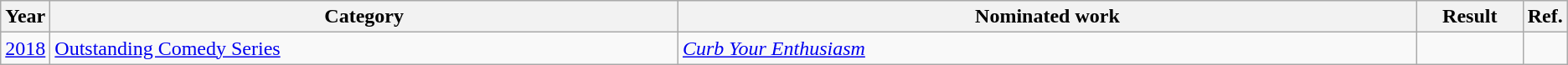<table class=wikitable>
<tr>
<th scope="col" style="width:1em;">Year</th>
<th scope="col" style="width:33em;">Category</th>
<th scope="col" style="width:39em;">Nominated work</th>
<th scope="col" style="width:5em;">Result</th>
<th scope="col" style="width:1em;">Ref.</th>
</tr>
<tr>
<td><a href='#'>2018</a></td>
<td><a href='#'>Outstanding Comedy Series</a></td>
<td><em><a href='#'>Curb Your Enthusiasm</a></em></td>
<td></td>
<td style="text-align:center;"></td>
</tr>
</table>
